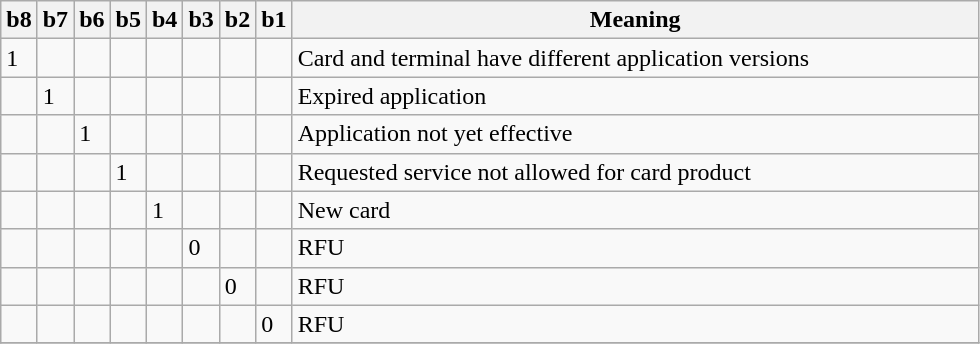<table class="wikitable">
<tr>
<th>b8</th>
<th>b7</th>
<th>b6</th>
<th>b5</th>
<th>b4</th>
<th>b3</th>
<th>b2</th>
<th>b1</th>
<th width="450pt">Meaning</th>
</tr>
<tr>
<td>1</td>
<td></td>
<td></td>
<td></td>
<td></td>
<td></td>
<td></td>
<td></td>
<td>Card and terminal have different application versions</td>
</tr>
<tr>
<td></td>
<td>1</td>
<td></td>
<td></td>
<td></td>
<td></td>
<td></td>
<td></td>
<td>Expired application</td>
</tr>
<tr>
<td></td>
<td></td>
<td>1</td>
<td></td>
<td></td>
<td></td>
<td></td>
<td></td>
<td>Application not yet effective</td>
</tr>
<tr>
<td></td>
<td></td>
<td></td>
<td>1</td>
<td></td>
<td></td>
<td></td>
<td></td>
<td>Requested service not allowed for card product</td>
</tr>
<tr>
<td></td>
<td></td>
<td></td>
<td></td>
<td>1</td>
<td></td>
<td></td>
<td></td>
<td>New card</td>
</tr>
<tr>
<td></td>
<td></td>
<td></td>
<td></td>
<td></td>
<td>0</td>
<td></td>
<td></td>
<td>RFU</td>
</tr>
<tr>
<td></td>
<td></td>
<td></td>
<td></td>
<td></td>
<td></td>
<td>0</td>
<td></td>
<td>RFU</td>
</tr>
<tr>
<td></td>
<td></td>
<td></td>
<td></td>
<td></td>
<td></td>
<td></td>
<td>0</td>
<td>RFU</td>
</tr>
<tr>
</tr>
</table>
